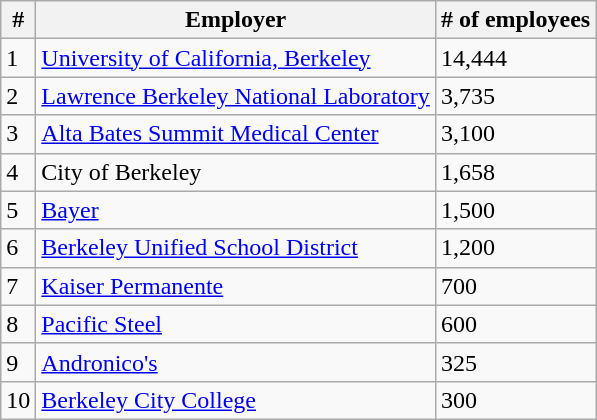<table class="wikitable">
<tr>
<th>#</th>
<th>Employer</th>
<th># of employees</th>
</tr>
<tr>
<td>1</td>
<td><a href='#'>University of California, Berkeley</a></td>
<td>14,444</td>
</tr>
<tr>
<td>2</td>
<td><a href='#'>Lawrence Berkeley National Laboratory</a></td>
<td>3,735</td>
</tr>
<tr>
<td>3</td>
<td><a href='#'>Alta Bates Summit Medical Center</a></td>
<td>3,100</td>
</tr>
<tr>
<td>4</td>
<td>City of Berkeley</td>
<td>1,658</td>
</tr>
<tr>
<td>5</td>
<td><a href='#'>Bayer</a></td>
<td>1,500</td>
</tr>
<tr>
<td>6</td>
<td><a href='#'>Berkeley Unified School District</a></td>
<td>1,200</td>
</tr>
<tr>
<td>7</td>
<td><a href='#'>Kaiser Permanente</a></td>
<td>700</td>
</tr>
<tr>
<td>8</td>
<td><a href='#'>Pacific Steel</a></td>
<td>600</td>
</tr>
<tr>
<td>9</td>
<td><a href='#'>Andronico's</a></td>
<td>325</td>
</tr>
<tr>
<td>10</td>
<td><a href='#'>Berkeley City College</a></td>
<td>300</td>
</tr>
</table>
